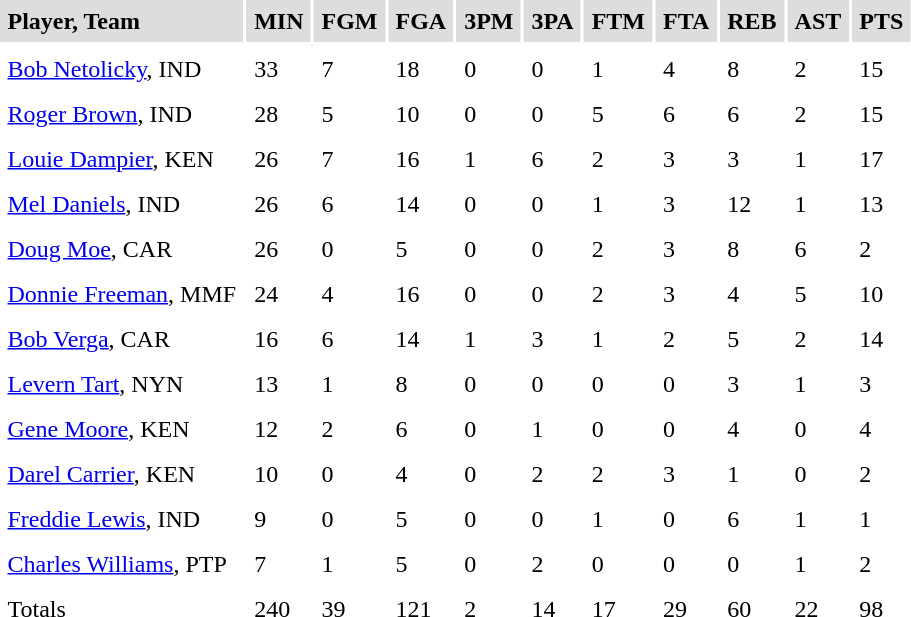<table cellpadding=5>
<tr bgcolor="#dddddd">
<td><strong>Player, Team</strong></td>
<td><strong>MIN</strong></td>
<td><strong>FGM</strong></td>
<td><strong>FGA</strong></td>
<td><strong>3PM</strong></td>
<td><strong>3PA</strong></td>
<td><strong>FTM</strong></td>
<td><strong>FTA</strong></td>
<td><strong>REB</strong></td>
<td><strong>AST</strong></td>
<td><strong>PTS</strong></td>
</tr>
<tr bgcolor="#eeeeee">
</tr>
<tr>
<td><a href='#'>Bob Netolicky</a>, IND</td>
<td>33</td>
<td>7</td>
<td>18</td>
<td>0</td>
<td>0</td>
<td>1</td>
<td>4</td>
<td>8</td>
<td>2</td>
<td>15</td>
</tr>
<tr>
<td><a href='#'>Roger Brown</a>, IND</td>
<td>28</td>
<td>5</td>
<td>10</td>
<td>0</td>
<td>0</td>
<td>5</td>
<td>6</td>
<td>6</td>
<td>2</td>
<td>15</td>
</tr>
<tr>
<td><a href='#'>Louie Dampier</a>, KEN</td>
<td>26</td>
<td>7</td>
<td>16</td>
<td>1</td>
<td>6</td>
<td>2</td>
<td>3</td>
<td>3</td>
<td>1</td>
<td>17</td>
</tr>
<tr>
<td><a href='#'>Mel Daniels</a>, IND</td>
<td>26</td>
<td>6</td>
<td>14</td>
<td>0</td>
<td>0</td>
<td>1</td>
<td>3</td>
<td>12</td>
<td>1</td>
<td>13</td>
</tr>
<tr>
<td><a href='#'>Doug Moe</a>, CAR</td>
<td>26</td>
<td>0</td>
<td>5</td>
<td>0</td>
<td>0</td>
<td>2</td>
<td>3</td>
<td>8</td>
<td>6</td>
<td>2</td>
</tr>
<tr>
<td><a href='#'>Donnie Freeman</a>, MMF</td>
<td>24</td>
<td>4</td>
<td>16</td>
<td>0</td>
<td>0</td>
<td>2</td>
<td>3</td>
<td>4</td>
<td>5</td>
<td>10</td>
</tr>
<tr>
<td><a href='#'>Bob Verga</a>, CAR</td>
<td>16</td>
<td>6</td>
<td>14</td>
<td>1</td>
<td>3</td>
<td>1</td>
<td>2</td>
<td>5</td>
<td>2</td>
<td>14</td>
</tr>
<tr>
<td><a href='#'>Levern Tart</a>, NYN</td>
<td>13</td>
<td>1</td>
<td>8</td>
<td>0</td>
<td>0</td>
<td>0</td>
<td>0</td>
<td>3</td>
<td>1</td>
<td>3</td>
</tr>
<tr>
<td><a href='#'>Gene Moore</a>, KEN</td>
<td>12</td>
<td>2</td>
<td>6</td>
<td>0</td>
<td>1</td>
<td>0</td>
<td>0</td>
<td>4</td>
<td>0</td>
<td>4</td>
</tr>
<tr>
<td><a href='#'>Darel Carrier</a>, KEN</td>
<td>10</td>
<td>0</td>
<td>4</td>
<td>0</td>
<td>2</td>
<td>2</td>
<td>3</td>
<td>1</td>
<td>0</td>
<td>2</td>
</tr>
<tr>
<td><a href='#'>Freddie Lewis</a>, IND</td>
<td>9</td>
<td>0</td>
<td>5</td>
<td>0</td>
<td>0</td>
<td>1</td>
<td>0</td>
<td>6</td>
<td>1</td>
<td>1</td>
</tr>
<tr>
<td><a href='#'>Charles Williams</a>, PTP</td>
<td>7</td>
<td>1</td>
<td>5</td>
<td>0</td>
<td>2</td>
<td>0</td>
<td>0</td>
<td>0</td>
<td>1</td>
<td>2</td>
</tr>
<tr>
<td>Totals</td>
<td>240</td>
<td>39</td>
<td>121</td>
<td>2</td>
<td>14</td>
<td>17</td>
<td>29</td>
<td>60</td>
<td>22</td>
<td>98</td>
</tr>
<tr>
</tr>
</table>
